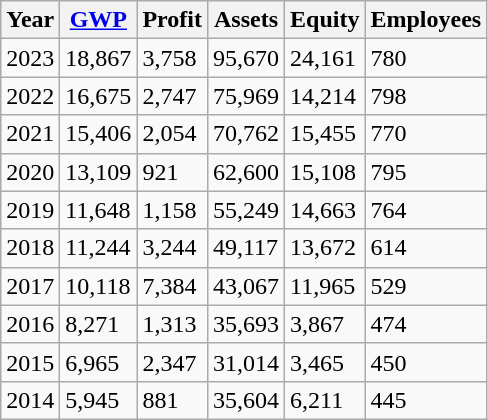<table class="wikitable">
<tr>
<th>Year</th>
<th><a href='#'>GWP</a></th>
<th>Profit</th>
<th>Assets</th>
<th>Equity</th>
<th>Employees</th>
</tr>
<tr>
<td>2023</td>
<td>18,867</td>
<td>3,758</td>
<td>95,670</td>
<td>24,161</td>
<td>780</td>
</tr>
<tr>
<td>2022</td>
<td>16,675</td>
<td>2,747</td>
<td>75,969</td>
<td>14,214</td>
<td>798</td>
</tr>
<tr>
<td>2021</td>
<td>15,406</td>
<td>2,054</td>
<td>70,762</td>
<td>15,455</td>
<td>770</td>
</tr>
<tr>
<td>2020</td>
<td>13,109</td>
<td>921</td>
<td>62,600</td>
<td>15,108</td>
<td>795</td>
</tr>
<tr>
<td>2019</td>
<td>11,648</td>
<td>1,158</td>
<td>55,249</td>
<td>14,663</td>
<td>764</td>
</tr>
<tr>
<td>2018</td>
<td>11,244</td>
<td>3,244</td>
<td>49,117</td>
<td>13,672</td>
<td>614</td>
</tr>
<tr>
<td>2017</td>
<td>10,118</td>
<td>7,384</td>
<td>43,067</td>
<td>11,965</td>
<td>529</td>
</tr>
<tr>
<td>2016</td>
<td>8,271</td>
<td>1,313</td>
<td>35,693</td>
<td>3,867</td>
<td>474</td>
</tr>
<tr>
<td>2015</td>
<td>6,965</td>
<td>2,347</td>
<td>31,014</td>
<td>3,465</td>
<td>450</td>
</tr>
<tr>
<td>2014</td>
<td>5,945</td>
<td>881</td>
<td>35,604</td>
<td>6,211</td>
<td>445</td>
</tr>
</table>
